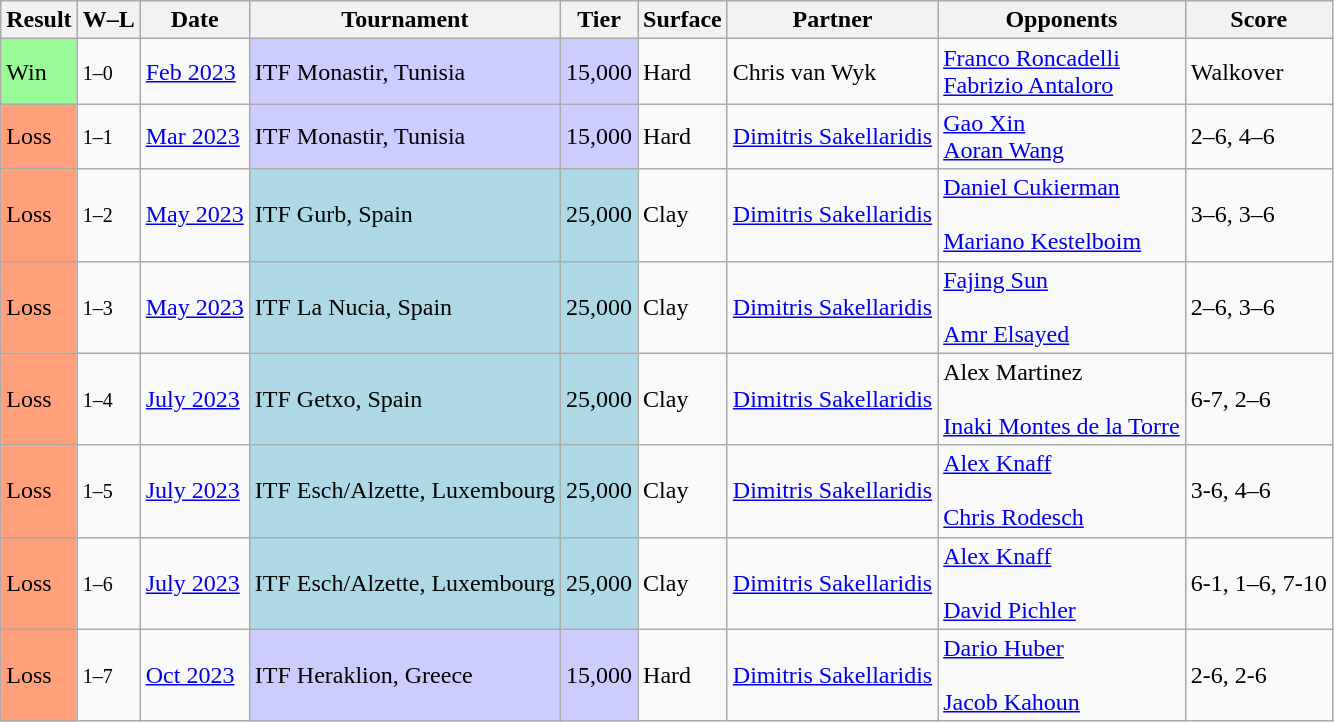<table class="sortable wikitable">
<tr>
<th>Result</th>
<th class="unsortable">W–L</th>
<th>Date</th>
<th>Tournament</th>
<th>Tier</th>
<th>Surface</th>
<th>Partner</th>
<th>Opponents</th>
<th class="unsortable">Score</th>
</tr>
<tr>
<td bgcolor=98FB98>Win</td>
<td><small>1–0</small></td>
<td><a href='#'>Feb 2023</a></td>
<td style="background:#ccf;">ITF Monastir, Tunisia</td>
<td style="background:#ccf;">15,000</td>
<td>Hard</td>
<td> Chris van Wyk</td>
<td> <a href='#'>Franco Roncadelli</a> <br>  <a href='#'>Fabrizio Antaloro</a></td>
<td>Walkover</td>
</tr>
<tr>
<td bgcolor="#ffa07a">Loss</td>
<td><small>1–1</small></td>
<td><a href='#'>Mar 2023</a></td>
<td style="background:#ccf;">ITF Monastir, Tunisia</td>
<td style="background:#ccf;">15,000</td>
<td>Hard</td>
<td> <a href='#'>Dimitris Sakellaridis</a></td>
<td> <a href='#'>Gao Xin</a> <br>  <a href='#'>Aoran Wang</a></td>
<td>2–6, 4–6</td>
</tr>
<tr>
<td bgcolor="#ffa07a">Loss</td>
<td><small>1–2</small></td>
<td><a href='#'>May 2023</a></td>
<td style="background:lightblue;">ITF Gurb, Spain</td>
<td style="background:lightblue;">25,000</td>
<td>Clay</td>
<td> <a href='#'>Dimitris Sakellaridis</a></td>
<td> <a href='#'>Daniel Cukierman</a> <br><br> <a href='#'>Mariano Kestelboim</a></td>
<td>3–6, 3–6</td>
</tr>
<tr>
<td bgcolor="#ffa07a">Loss</td>
<td><small>1–3</small></td>
<td><a href='#'>May 2023</a></td>
<td style="background:lightblue;">ITF La Nucia, Spain</td>
<td style="background:lightblue;">25,000</td>
<td>Clay</td>
<td> <a href='#'>Dimitris Sakellaridis</a></td>
<td> <a href='#'>Fajing Sun</a> <br><br> <a href='#'>Amr Elsayed</a></td>
<td>2–6, 3–6</td>
</tr>
<tr>
<td bgcolor="#ffa07a">Loss</td>
<td><small>1–4</small></td>
<td><a href='#'>July 2023</a></td>
<td style="background:lightblue;">ITF Getxo, Spain</td>
<td style="background:lightblue;">25,000</td>
<td>Clay</td>
<td> <a href='#'>Dimitris Sakellaridis</a></td>
<td> Alex Martinez <br><br> <a href='#'>Inaki Montes de la Torre</a></td>
<td>6-7, 2–6</td>
</tr>
<tr>
<td bgcolor="#ffa07a">Loss</td>
<td><small>1–5</small></td>
<td><a href='#'>July 2023</a></td>
<td style="background:lightblue;">ITF Esch/Alzette, Luxembourg</td>
<td style="background:lightblue;">25,000</td>
<td>Clay</td>
<td> <a href='#'>Dimitris Sakellaridis</a></td>
<td> <a href='#'>Alex Knaff</a> <br><br> <a href='#'>Chris Rodesch</a></td>
<td>3-6, 4–6</td>
</tr>
<tr>
<td bgcolor="#ffa07a">Loss</td>
<td><small>1–6</small></td>
<td><a href='#'>July 2023</a></td>
<td style="background:lightblue;">ITF Esch/Alzette, Luxembourg</td>
<td style="background:lightblue;">25,000</td>
<td>Clay</td>
<td> <a href='#'>Dimitris Sakellaridis</a></td>
<td> <a href='#'>Alex Knaff</a> <br><br> <a href='#'>David Pichler</a></td>
<td>6-1, 1–6, 7-10</td>
</tr>
<tr>
<td bgcolor="#ffa07a">Loss</td>
<td><small>1–7</small></td>
<td><a href='#'>Oct 2023</a></td>
<td style="background:#ccf;">ITF Heraklion, Greece</td>
<td style="background:#ccf;">15,000</td>
<td>Hard</td>
<td> <a href='#'>Dimitris Sakellaridis</a></td>
<td> <a href='#'>Dario Huber</a> <br><br> <a href='#'>Jacob Kahoun</a></td>
<td>2-6, 2-6</td>
</tr>
</table>
